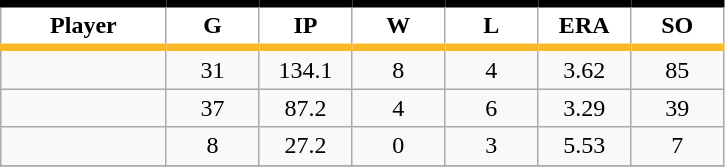<table class="wikitable sortable">
<tr>
<th style="background:#FFFFFF; border-top:#000000 5px solid; border-bottom:#FDB827 5px solid;" width="16%">Player</th>
<th style="background:#FFFFFF; border-top:#000000 5px solid; border-bottom:#FDB827 5px solid;" width="9%">G</th>
<th style="background:#FFFFFF; border-top:#000000 5px solid; border-bottom:#FDB827 5px solid;" width="9%">IP</th>
<th style="background:#FFFFFF; border-top:#000000 5px solid; border-bottom:#FDB827 5px solid;" width="9%">W</th>
<th style="background:#FFFFFF; border-top:#000000 5px solid; border-bottom:#FDB827 5px solid;" width="9%">L</th>
<th style="background:#FFFFFF; border-top:#000000 5px solid; border-bottom:#FDB827 5px solid;" width="9%">ERA</th>
<th style="background:#FFFFFF; border-top:#000000 5px solid; border-bottom:#FDB827 5px solid;" width="9%">SO</th>
</tr>
<tr align="center">
<td></td>
<td>31</td>
<td>134.1</td>
<td>8</td>
<td>4</td>
<td>3.62</td>
<td>85</td>
</tr>
<tr align="center">
<td></td>
<td>37</td>
<td>87.2</td>
<td>4</td>
<td>6</td>
<td>3.29</td>
<td>39</td>
</tr>
<tr align="center">
<td></td>
<td>8</td>
<td>27.2</td>
<td>0</td>
<td>3</td>
<td>5.53</td>
<td>7</td>
</tr>
<tr align="center">
</tr>
</table>
